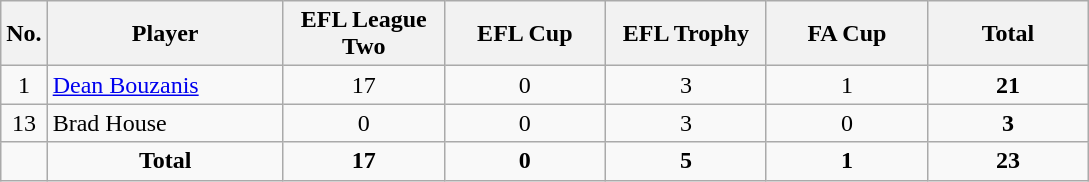<table class="wikitable sortable alternance"  style="text-align:center">
<tr>
<th width=10>No.</th>
<th width=150>Player</th>
<th width=100>EFL League Two</th>
<th width=100>EFL Cup</th>
<th width=100>EFL Trophy</th>
<th width=100>FA Cup</th>
<th width=100>Total</th>
</tr>
<tr>
<td>1</td>
<td align="left"> <a href='#'>Dean Bouzanis</a></td>
<td>17</td>
<td>0</td>
<td>3</td>
<td>1</td>
<td><strong>21</strong></td>
</tr>
<tr>
<td>13</td>
<td align="left"> Brad House</td>
<td>0</td>
<td>0</td>
<td>3</td>
<td>0</td>
<td><strong>3</strong></td>
</tr>
<tr>
<td rowspan="1"></td>
<td colspan=1><strong>Total</strong></td>
<td><strong>17</strong></td>
<td><strong>0</strong></td>
<td><strong>5</strong></td>
<td><strong>1</strong></td>
<td><strong>23</strong></td>
</tr>
</table>
